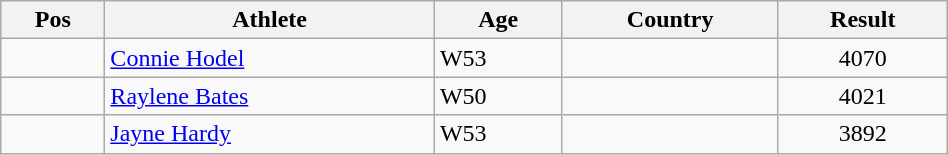<table class="wikitable"  style="text-align:center; width:50%;">
<tr>
<th>Pos</th>
<th>Athlete</th>
<th>Age</th>
<th>Country</th>
<th>Result</th>
</tr>
<tr>
<td align=center></td>
<td align=left><a href='#'>Connie Hodel</a></td>
<td align=left>W53</td>
<td align=left></td>
<td>4070</td>
</tr>
<tr>
<td align=center></td>
<td align=left><a href='#'>Raylene Bates</a></td>
<td align=left>W50</td>
<td align=left></td>
<td>4021</td>
</tr>
<tr>
<td align=center></td>
<td align=left><a href='#'>Jayne Hardy</a></td>
<td align=left>W53</td>
<td align=left></td>
<td>3892</td>
</tr>
</table>
